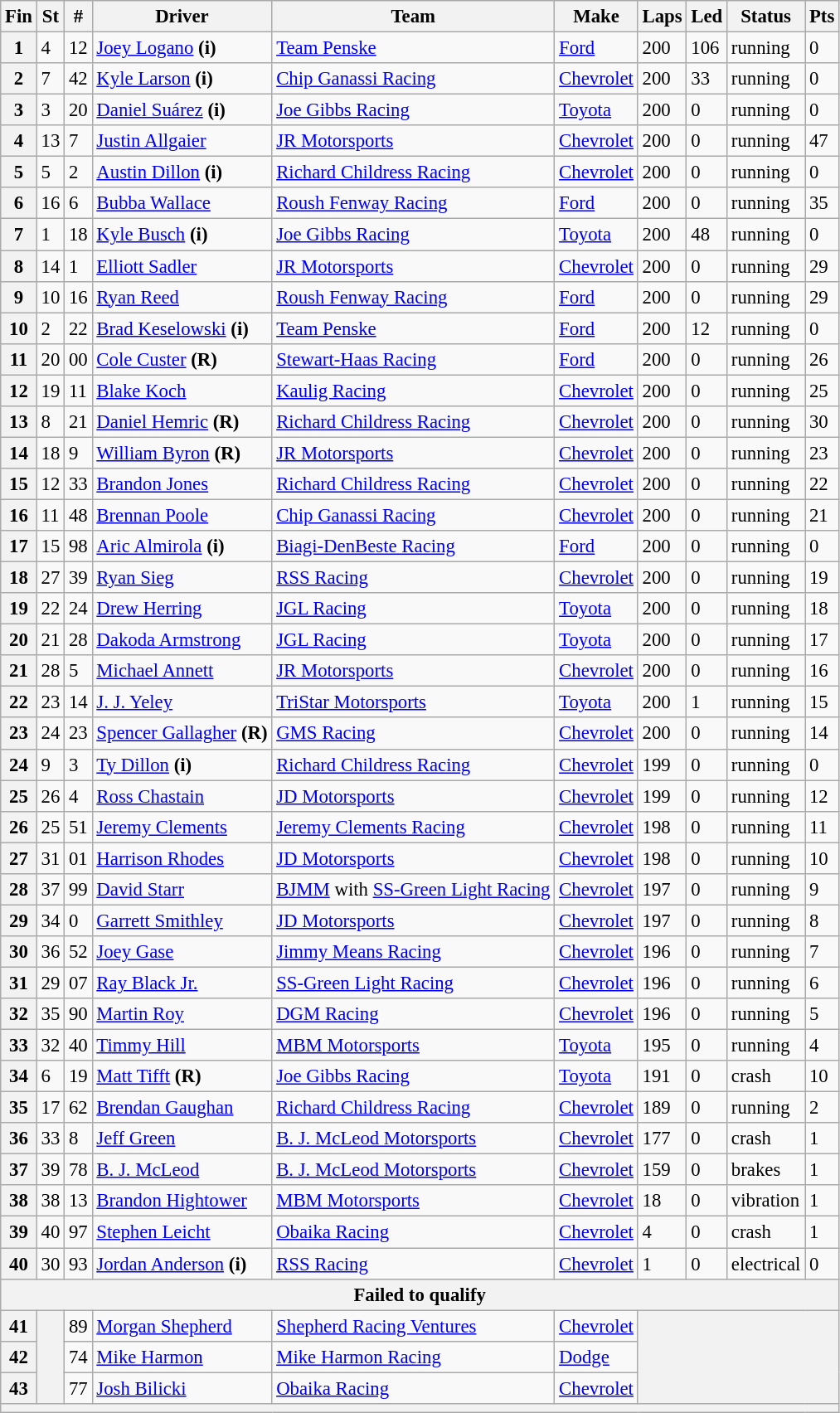<table class="wikitable" style="font-size:95%">
<tr>
<th>Fin</th>
<th>St</th>
<th>#</th>
<th>Driver</th>
<th>Team</th>
<th>Make</th>
<th>Laps</th>
<th>Led</th>
<th>Status</th>
<th>Pts</th>
</tr>
<tr>
<th>1</th>
<td>4</td>
<td>12</td>
<td><a href='#'>Joey Logano</a> <strong>(i)</strong></td>
<td><a href='#'>Team Penske</a></td>
<td><a href='#'>Ford</a></td>
<td>200</td>
<td>106</td>
<td>running</td>
<td>0</td>
</tr>
<tr>
<th>2</th>
<td>7</td>
<td>42</td>
<td><a href='#'>Kyle Larson</a> <strong>(i)</strong></td>
<td><a href='#'>Chip Ganassi Racing</a></td>
<td><a href='#'>Chevrolet</a></td>
<td>200</td>
<td>33</td>
<td>running</td>
<td>0</td>
</tr>
<tr>
<th>3</th>
<td>3</td>
<td>20</td>
<td><a href='#'>Daniel Suárez</a> <strong>(i)</strong></td>
<td><a href='#'>Joe Gibbs Racing</a></td>
<td><a href='#'>Toyota</a></td>
<td>200</td>
<td>0</td>
<td>running</td>
<td>0</td>
</tr>
<tr>
<th>4</th>
<td>13</td>
<td>7</td>
<td><a href='#'>Justin Allgaier</a></td>
<td><a href='#'>JR Motorsports</a></td>
<td><a href='#'>Chevrolet</a></td>
<td>200</td>
<td>0</td>
<td>running</td>
<td>47</td>
</tr>
<tr>
<th>5</th>
<td>5</td>
<td>2</td>
<td><a href='#'>Austin Dillon</a> <strong>(i)</strong></td>
<td><a href='#'>Richard Childress Racing</a></td>
<td><a href='#'>Chevrolet</a></td>
<td>200</td>
<td>0</td>
<td>running</td>
<td>0</td>
</tr>
<tr>
<th>6</th>
<td>16</td>
<td>6</td>
<td><a href='#'>Bubba Wallace</a></td>
<td><a href='#'>Roush Fenway Racing</a></td>
<td><a href='#'>Ford</a></td>
<td>200</td>
<td>0</td>
<td>running</td>
<td>35</td>
</tr>
<tr>
<th>7</th>
<td>1</td>
<td>18</td>
<td><a href='#'>Kyle Busch</a> <strong>(i)</strong></td>
<td><a href='#'>Joe Gibbs Racing</a></td>
<td><a href='#'>Toyota</a></td>
<td>200</td>
<td>48</td>
<td>running</td>
<td>0</td>
</tr>
<tr>
<th>8</th>
<td>14</td>
<td>1</td>
<td><a href='#'>Elliott Sadler</a></td>
<td><a href='#'>JR Motorsports</a></td>
<td><a href='#'>Chevrolet</a></td>
<td>200</td>
<td>0</td>
<td>running</td>
<td>29</td>
</tr>
<tr>
<th>9</th>
<td>10</td>
<td>16</td>
<td><a href='#'>Ryan Reed</a></td>
<td><a href='#'>Roush Fenway Racing</a></td>
<td><a href='#'>Ford</a></td>
<td>200</td>
<td>0</td>
<td>running</td>
<td>29</td>
</tr>
<tr>
<th>10</th>
<td>2</td>
<td>22</td>
<td><a href='#'>Brad Keselowski</a> <strong>(i)</strong></td>
<td><a href='#'>Team Penske</a></td>
<td><a href='#'>Ford</a></td>
<td>200</td>
<td>12</td>
<td>running</td>
<td>0</td>
</tr>
<tr>
<th>11</th>
<td>20</td>
<td>00</td>
<td><a href='#'>Cole Custer</a> <strong>(R)</strong></td>
<td><a href='#'>Stewart-Haas Racing</a></td>
<td><a href='#'>Ford</a></td>
<td>200</td>
<td>0</td>
<td>running</td>
<td>26</td>
</tr>
<tr>
<th>12</th>
<td>19</td>
<td>11</td>
<td><a href='#'>Blake Koch</a></td>
<td><a href='#'>Kaulig Racing</a></td>
<td><a href='#'>Chevrolet</a></td>
<td>200</td>
<td>0</td>
<td>running</td>
<td>25</td>
</tr>
<tr>
<th>13</th>
<td>8</td>
<td>21</td>
<td><a href='#'>Daniel Hemric</a> <strong>(R)</strong></td>
<td><a href='#'>Richard Childress Racing</a></td>
<td><a href='#'>Chevrolet</a></td>
<td>200</td>
<td>0</td>
<td>running</td>
<td>30</td>
</tr>
<tr>
<th>14</th>
<td>18</td>
<td>9</td>
<td><a href='#'>William Byron</a> <strong>(R)</strong></td>
<td><a href='#'>JR Motorsports</a></td>
<td><a href='#'>Chevrolet</a></td>
<td>200</td>
<td>0</td>
<td>running</td>
<td>23</td>
</tr>
<tr>
<th>15</th>
<td>12</td>
<td>33</td>
<td><a href='#'>Brandon Jones</a></td>
<td><a href='#'>Richard Childress Racing</a></td>
<td><a href='#'>Chevrolet</a></td>
<td>200</td>
<td>0</td>
<td>running</td>
<td>22</td>
</tr>
<tr>
<th>16</th>
<td>11</td>
<td>48</td>
<td><a href='#'>Brennan Poole</a></td>
<td><a href='#'>Chip Ganassi Racing</a></td>
<td><a href='#'>Chevrolet</a></td>
<td>200</td>
<td>0</td>
<td>running</td>
<td>21</td>
</tr>
<tr>
<th>17</th>
<td>15</td>
<td>98</td>
<td><a href='#'>Aric Almirola</a> <strong>(i)</strong></td>
<td><a href='#'>Biagi-DenBeste Racing</a></td>
<td><a href='#'>Ford</a></td>
<td>200</td>
<td>0</td>
<td>running</td>
<td>0</td>
</tr>
<tr>
<th>18</th>
<td>27</td>
<td>39</td>
<td><a href='#'>Ryan Sieg</a></td>
<td><a href='#'>RSS Racing</a></td>
<td><a href='#'>Chevrolet</a></td>
<td>200</td>
<td>0</td>
<td>running</td>
<td>19</td>
</tr>
<tr>
<th>19</th>
<td>22</td>
<td>24</td>
<td><a href='#'>Drew Herring</a></td>
<td><a href='#'>JGL Racing</a></td>
<td><a href='#'>Toyota</a></td>
<td>200</td>
<td>0</td>
<td>running</td>
<td>18</td>
</tr>
<tr>
<th>20</th>
<td>21</td>
<td>28</td>
<td><a href='#'>Dakoda Armstrong</a></td>
<td><a href='#'>JGL Racing</a></td>
<td><a href='#'>Toyota</a></td>
<td>200</td>
<td>0</td>
<td>running</td>
<td>17</td>
</tr>
<tr>
<th>21</th>
<td>28</td>
<td>5</td>
<td><a href='#'>Michael Annett</a></td>
<td><a href='#'>JR Motorsports</a></td>
<td><a href='#'>Chevrolet</a></td>
<td>200</td>
<td>0</td>
<td>running</td>
<td>16</td>
</tr>
<tr>
<th>22</th>
<td>23</td>
<td>14</td>
<td><a href='#'>J. J. Yeley</a></td>
<td><a href='#'>TriStar Motorsports</a></td>
<td><a href='#'>Toyota</a></td>
<td>200</td>
<td>1</td>
<td>running</td>
<td>15</td>
</tr>
<tr>
<th>23</th>
<td>24</td>
<td>23</td>
<td><a href='#'>Spencer Gallagher</a> <strong>(R)</strong></td>
<td><a href='#'>GMS Racing</a></td>
<td><a href='#'>Chevrolet</a></td>
<td>200</td>
<td>0</td>
<td>running</td>
<td>14</td>
</tr>
<tr>
<th>24</th>
<td>9</td>
<td>3</td>
<td><a href='#'>Ty Dillon</a> <strong>(i)</strong></td>
<td><a href='#'>Richard Childress Racing</a></td>
<td><a href='#'>Chevrolet</a></td>
<td>199</td>
<td>0</td>
<td>running</td>
<td>0</td>
</tr>
<tr>
<th>25</th>
<td>26</td>
<td>4</td>
<td><a href='#'>Ross Chastain</a></td>
<td><a href='#'>JD Motorsports</a></td>
<td><a href='#'>Chevrolet</a></td>
<td>199</td>
<td>0</td>
<td>running</td>
<td>12</td>
</tr>
<tr>
<th>26</th>
<td>25</td>
<td>51</td>
<td><a href='#'>Jeremy Clements</a></td>
<td><a href='#'>Jeremy Clements Racing</a></td>
<td><a href='#'>Chevrolet</a></td>
<td>198</td>
<td>0</td>
<td>running</td>
<td>11</td>
</tr>
<tr>
<th>27</th>
<td>31</td>
<td>01</td>
<td><a href='#'>Harrison Rhodes</a></td>
<td><a href='#'>JD Motorsports</a></td>
<td><a href='#'>Chevrolet</a></td>
<td>198</td>
<td>0</td>
<td>running</td>
<td>10</td>
</tr>
<tr>
<th>28</th>
<td>37</td>
<td>99</td>
<td><a href='#'>David Starr</a></td>
<td><a href='#'>BJMM</a> with <a href='#'>SS-Green Light Racing</a></td>
<td><a href='#'>Chevrolet</a></td>
<td>197</td>
<td>0</td>
<td>running</td>
<td>9</td>
</tr>
<tr>
<th>29</th>
<td>34</td>
<td>0</td>
<td><a href='#'>Garrett Smithley</a></td>
<td><a href='#'>JD Motorsports</a></td>
<td><a href='#'>Chevrolet</a></td>
<td>197</td>
<td>0</td>
<td>running</td>
<td>8</td>
</tr>
<tr>
<th>30</th>
<td>36</td>
<td>52</td>
<td><a href='#'>Joey Gase</a></td>
<td><a href='#'>Jimmy Means Racing</a></td>
<td><a href='#'>Chevrolet</a></td>
<td>196</td>
<td>0</td>
<td>running</td>
<td>7</td>
</tr>
<tr>
<th>31</th>
<td>29</td>
<td>07</td>
<td><a href='#'>Ray Black Jr.</a></td>
<td><a href='#'>SS-Green Light Racing</a></td>
<td><a href='#'>Chevrolet</a></td>
<td>196</td>
<td>0</td>
<td>running</td>
<td>6</td>
</tr>
<tr>
<th>32</th>
<td>35</td>
<td>90</td>
<td><a href='#'>Martin Roy</a></td>
<td><a href='#'>DGM Racing</a></td>
<td><a href='#'>Chevrolet</a></td>
<td>196</td>
<td>0</td>
<td>running</td>
<td>5</td>
</tr>
<tr>
<th>33</th>
<td>32</td>
<td>40</td>
<td><a href='#'>Timmy Hill</a></td>
<td><a href='#'>MBM Motorsports</a></td>
<td><a href='#'>Toyota</a></td>
<td>195</td>
<td>0</td>
<td>running</td>
<td>4</td>
</tr>
<tr>
<th>34</th>
<td>6</td>
<td>19</td>
<td><a href='#'>Matt Tifft</a> <strong>(R)</strong></td>
<td><a href='#'>Joe Gibbs Racing</a></td>
<td><a href='#'>Toyota</a></td>
<td>191</td>
<td>0</td>
<td>crash</td>
<td>10</td>
</tr>
<tr>
<th>35</th>
<td>17</td>
<td>62</td>
<td><a href='#'>Brendan Gaughan</a></td>
<td><a href='#'>Richard Childress Racing</a></td>
<td><a href='#'>Chevrolet</a></td>
<td>189</td>
<td>0</td>
<td>running</td>
<td>2</td>
</tr>
<tr>
<th>36</th>
<td>33</td>
<td>8</td>
<td><a href='#'>Jeff Green</a></td>
<td><a href='#'>B. J. McLeod Motorsports</a></td>
<td><a href='#'>Chevrolet</a></td>
<td>177</td>
<td>0</td>
<td>crash</td>
<td>1</td>
</tr>
<tr>
<th>37</th>
<td>39</td>
<td>78</td>
<td><a href='#'>B. J. McLeod</a></td>
<td><a href='#'>B. J. McLeod Motorsports</a></td>
<td><a href='#'>Chevrolet</a></td>
<td>159</td>
<td>0</td>
<td>brakes</td>
<td>1</td>
</tr>
<tr>
<th>38</th>
<td>38</td>
<td>13</td>
<td><a href='#'>Brandon Hightower</a></td>
<td><a href='#'>MBM Motorsports</a></td>
<td><a href='#'>Chevrolet</a></td>
<td>18</td>
<td>0</td>
<td>vibration</td>
<td>1</td>
</tr>
<tr>
<th>39</th>
<td>40</td>
<td>97</td>
<td><a href='#'>Stephen Leicht</a></td>
<td><a href='#'>Obaika Racing</a></td>
<td><a href='#'>Chevrolet</a></td>
<td>4</td>
<td>0</td>
<td>crash</td>
<td>1</td>
</tr>
<tr>
<th>40</th>
<td>30</td>
<td>93</td>
<td><a href='#'>Jordan Anderson</a> <strong>(i)</strong></td>
<td><a href='#'>RSS Racing</a></td>
<td><a href='#'>Chevrolet</a></td>
<td>1</td>
<td>0</td>
<td>electrical</td>
<td>0</td>
</tr>
<tr>
<th colspan="10">Failed to qualify</th>
</tr>
<tr>
<th>41</th>
<th rowspan="3"></th>
<td>89</td>
<td><a href='#'>Morgan Shepherd</a></td>
<td><a href='#'>Shepherd Racing Ventures</a></td>
<td><a href='#'>Chevrolet</a></td>
<th colspan="4" rowspan="3"></th>
</tr>
<tr>
<th>42</th>
<td>74</td>
<td><a href='#'>Mike Harmon</a></td>
<td><a href='#'>Mike Harmon Racing</a></td>
<td><a href='#'>Dodge</a></td>
</tr>
<tr>
<th>43</th>
<td>77</td>
<td><a href='#'>Josh Bilicki</a></td>
<td><a href='#'>Obaika Racing</a></td>
<td><a href='#'>Chevrolet</a></td>
</tr>
<tr>
<th colspan="10"></th>
</tr>
</table>
